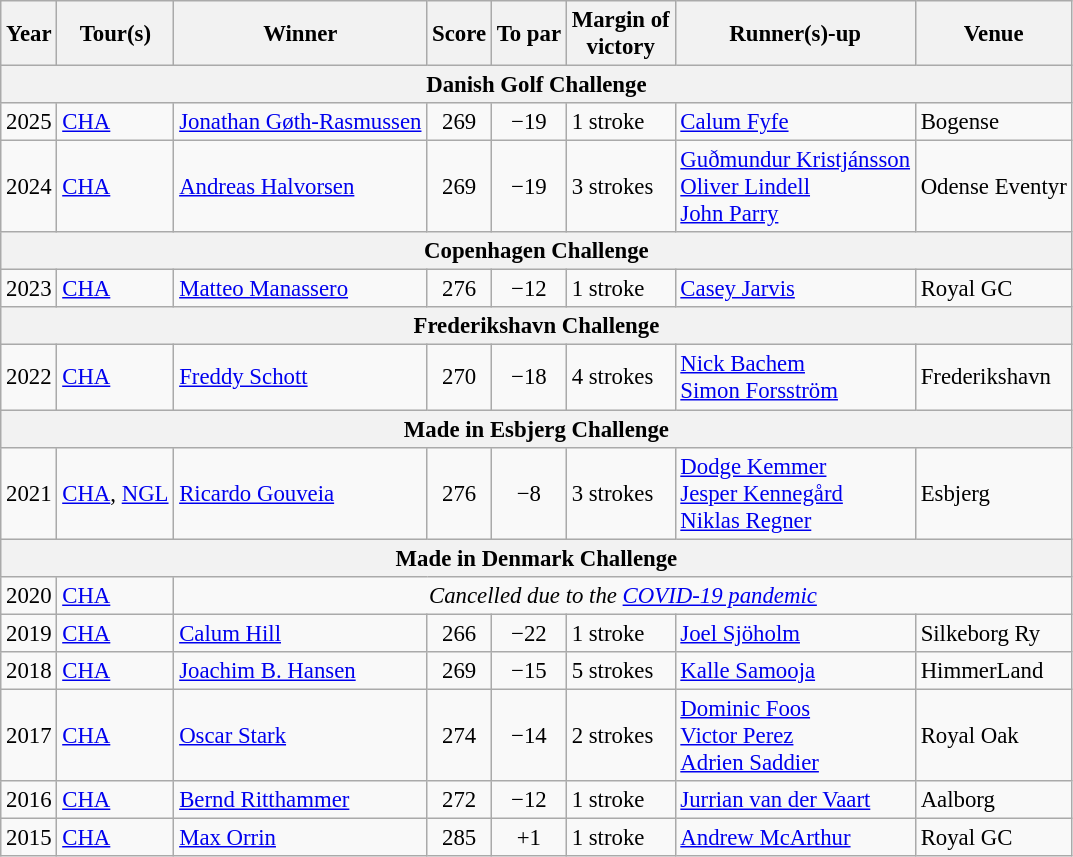<table class=wikitable style="font-size:95%">
<tr>
<th>Year</th>
<th>Tour(s)</th>
<th>Winner</th>
<th>Score</th>
<th>To par</th>
<th>Margin of<br>victory</th>
<th>Runner(s)-up</th>
<th>Venue</th>
</tr>
<tr>
<th colspan=8>Danish Golf Challenge</th>
</tr>
<tr>
<td>2025</td>
<td><a href='#'>CHA</a></td>
<td> <a href='#'>Jonathan Gøth-Rasmussen</a></td>
<td align=center>269</td>
<td align=center>−19</td>
<td>1 stroke</td>
<td> <a href='#'>Calum Fyfe</a></td>
<td>Bogense</td>
</tr>
<tr>
<td>2024</td>
<td><a href='#'>CHA</a></td>
<td> <a href='#'>Andreas Halvorsen</a></td>
<td align=center>269</td>
<td align=center>−19</td>
<td>3 strokes</td>
<td> <a href='#'>Guðmundur Kristjánsson</a><br> <a href='#'>Oliver Lindell</a><br> <a href='#'>John Parry</a></td>
<td>Odense Eventyr</td>
</tr>
<tr>
<th colspan=8>Copenhagen Challenge</th>
</tr>
<tr>
<td>2023</td>
<td><a href='#'>CHA</a></td>
<td> <a href='#'>Matteo Manassero</a></td>
<td align=center>276</td>
<td align=center>−12</td>
<td>1 stroke</td>
<td> <a href='#'>Casey Jarvis</a></td>
<td>Royal GC</td>
</tr>
<tr>
<th colspan=8>Frederikshavn Challenge</th>
</tr>
<tr>
<td>2022</td>
<td><a href='#'>CHA</a></td>
<td> <a href='#'>Freddy Schott</a></td>
<td align=center>270</td>
<td align=center>−18</td>
<td>4 strokes</td>
<td> <a href='#'>Nick Bachem</a><br> <a href='#'>Simon Forsström</a></td>
<td>Frederikshavn</td>
</tr>
<tr>
<th colspan=8>Made in Esbjerg Challenge</th>
</tr>
<tr>
<td>2021</td>
<td><a href='#'>CHA</a>, <a href='#'>NGL</a></td>
<td> <a href='#'>Ricardo Gouveia</a></td>
<td align=center>276</td>
<td align=center>−8</td>
<td>3 strokes</td>
<td> <a href='#'>Dodge Kemmer</a><br> <a href='#'>Jesper Kennegård</a><br> <a href='#'>Niklas Regner</a></td>
<td>Esbjerg</td>
</tr>
<tr>
<th colspan=8>Made in Denmark Challenge</th>
</tr>
<tr>
<td>2020</td>
<td><a href='#'>CHA</a></td>
<td colspan=7 align=center><em>Cancelled due to the <a href='#'>COVID-19 pandemic</a></em></td>
</tr>
<tr>
<td>2019</td>
<td><a href='#'>CHA</a></td>
<td> <a href='#'>Calum Hill</a></td>
<td align=center>266</td>
<td align=center>−22</td>
<td>1 stroke</td>
<td> <a href='#'>Joel Sjöholm</a></td>
<td>Silkeborg Ry</td>
</tr>
<tr>
<td>2018</td>
<td><a href='#'>CHA</a></td>
<td> <a href='#'>Joachim B. Hansen</a></td>
<td align=center>269</td>
<td align=center>−15</td>
<td>5 strokes</td>
<td> <a href='#'>Kalle Samooja</a></td>
<td>HimmerLand</td>
</tr>
<tr>
<td>2017</td>
<td><a href='#'>CHA</a></td>
<td> <a href='#'>Oscar Stark</a></td>
<td align=center>274</td>
<td align=center>−14</td>
<td>2 strokes</td>
<td> <a href='#'>Dominic Foos</a><br> <a href='#'>Victor Perez</a><br> <a href='#'>Adrien Saddier</a></td>
<td>Royal Oak</td>
</tr>
<tr>
<td>2016</td>
<td><a href='#'>CHA</a></td>
<td> <a href='#'>Bernd Ritthammer</a></td>
<td align=center>272</td>
<td align=center>−12</td>
<td>1 stroke</td>
<td> <a href='#'>Jurrian van der Vaart</a></td>
<td>Aalborg</td>
</tr>
<tr>
<td>2015</td>
<td><a href='#'>CHA</a></td>
<td> <a href='#'>Max Orrin</a></td>
<td align=center>285</td>
<td align=center>+1</td>
<td>1 stroke</td>
<td> <a href='#'>Andrew McArthur</a></td>
<td>Royal GC</td>
</tr>
</table>
